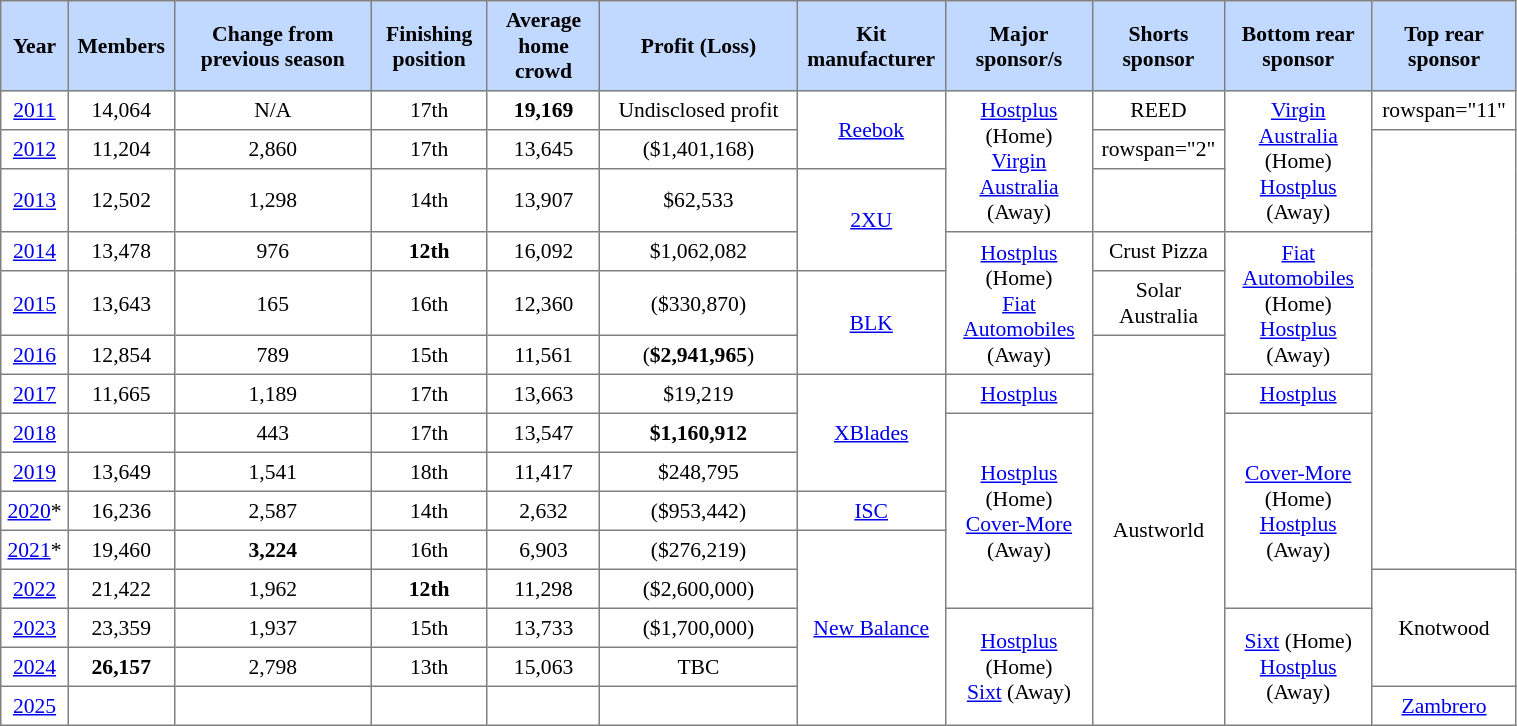<table border="1" cellpadding="4" cellspacing="0"  style="text-align:center; font-size:90%; border-collapse:collapse; width:80%;">
<tr style="background:#C1D8FF;">
<th>Year</th>
<th style="width:7%;">Members</th>
<th style="width:13%;">Change from previous season</th>
<th>Finishing position</th>
<th>Average home crowd</th>
<th style="width:13%;">Profit (Loss)</th>
<th>Kit manufacturer</th>
<th>Major sponsor/s</th>
<th>Shorts sponsor</th>
<th>Bottom rear sponsor</th>
<th>Top rear sponsor</th>
</tr>
<tr>
<td><a href='#'>2011</a></td>
<td>14,064</td>
<td>N/A</td>
<td>17th</td>
<td><strong>19,169</strong></td>
<td>Undisclosed profit</td>
<td rowspan="2"><a href='#'>Reebok</a></td>
<td rowspan="3"><a href='#'>Hostplus</a> (Home) <br> <a href='#'>Virgin Australia</a> (Away)</td>
<td>REED</td>
<td rowspan="3"><a href='#'>Virgin Australia</a> (Home) <br> <a href='#'>Hostplus</a> (Away)</td>
<td>rowspan="11" </td>
</tr>
<tr>
<td><a href='#'>2012</a></td>
<td>11,204</td>
<td> 2,860</td>
<td>17th</td>
<td>13,645</td>
<td>($1,401,168)</td>
<td>rowspan="2" </td>
</tr>
<tr>
<td><a href='#'>2013</a></td>
<td>12,502</td>
<td> 1,298</td>
<td>14th</td>
<td>13,907</td>
<td>$62,533</td>
<td rowspan="2"><a href='#'>2XU</a></td>
</tr>
<tr>
<td><a href='#'>2014</a></td>
<td>13,478</td>
<td> 976</td>
<td><strong>12th</strong></td>
<td>16,092</td>
<td>$1,062,082</td>
<td rowspan="3"><a href='#'>Hostplus</a> (Home) <br> <a href='#'>Fiat Automobiles</a> (Away)</td>
<td>Crust Pizza</td>
<td rowspan="3"><a href='#'>Fiat Automobiles</a> (Home) <br> <a href='#'>Hostplus</a> (Away)</td>
</tr>
<tr>
<td><a href='#'>2015</a></td>
<td>13,643</td>
<td> 165</td>
<td>16th</td>
<td>12,360</td>
<td>($330,870)</td>
<td rowspan="2"><a href='#'>BLK</a></td>
<td>Solar Australia</td>
</tr>
<tr>
<td><a href='#'>2016</a></td>
<td>12,854</td>
<td> 789</td>
<td>15th</td>
<td>11,561</td>
<td>(<strong>$2,941,965</strong>)</td>
<td rowspan="10">Austworld</td>
</tr>
<tr>
<td><a href='#'>2017</a></td>
<td>11,665</td>
<td> 1,189</td>
<td>17th</td>
<td>13,663</td>
<td>$19,219</td>
<td rowspan="3"><a href='#'>XBlades</a></td>
<td><a href='#'>Hostplus</a></td>
<td><a href='#'>Hostplus</a></td>
</tr>
<tr>
<td><a href='#'>2018</a></td>
<td></td>
<td> 443</td>
<td>17th</td>
<td>13,547</td>
<td><strong>$1,160,912</strong></td>
<td rowspan="5"><a href='#'>Hostplus</a> (Home) <br> <a href='#'>Cover-More</a> (Away)</td>
<td rowspan="5"><a href='#'>Cover-More</a> (Home) <br> <a href='#'>Hostplus</a> (Away)</td>
</tr>
<tr>
<td><a href='#'>2019</a></td>
<td>13,649</td>
<td> 1,541</td>
<td>18th</td>
<td>11,417</td>
<td>$248,795</td>
</tr>
<tr>
<td><a href='#'>2020</a>*</td>
<td>16,236</td>
<td> 2,587</td>
<td>14th</td>
<td>2,632</td>
<td>($953,442)</td>
<td><a href='#'>ISC</a></td>
</tr>
<tr>
<td><a href='#'>2021</a>*</td>
<td>19,460</td>
<td> <strong>3,224</strong></td>
<td>16th</td>
<td>6,903</td>
<td>($276,219)</td>
<td rowspan="5"><a href='#'>New Balance</a></td>
</tr>
<tr>
<td><a href='#'>2022</a></td>
<td>21,422</td>
<td> 1,962</td>
<td><strong>12th</strong></td>
<td>11,298</td>
<td>($2,600,000)</td>
<td rowspan="3">Knotwood</td>
</tr>
<tr>
<td><a href='#'>2023</a></td>
<td>23,359</td>
<td> 1,937</td>
<td>15th</td>
<td>13,733</td>
<td>($1,700,000)</td>
<td rowspan="3"><a href='#'>Hostplus</a> (Home) <br> <a href='#'>Sixt</a> (Away)</td>
<td rowspan="3"><a href='#'>Sixt</a> (Home) <br> <a href='#'>Hostplus</a> (Away)</td>
</tr>
<tr>
<td><a href='#'>2024</a></td>
<td><strong>26,157</strong></td>
<td> 2,798</td>
<td>13th</td>
<td>15,063</td>
<td>TBC</td>
</tr>
<tr>
<td><a href='#'>2025</a></td>
<td></td>
<td></td>
<td></td>
<td></td>
<td></td>
<td><a href='#'>Zambrero</a></td>
</tr>
</table>
